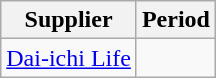<table class="wikitable">
<tr>
<th>Supplier</th>
<th>Period</th>
</tr>
<tr>
<td><a href='#'>Dai-ichi Life</a></td>
<td></td>
</tr>
</table>
